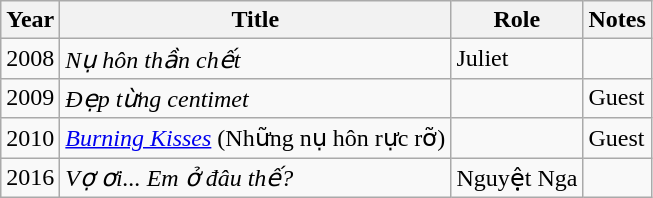<table class="wikitable sortable">
<tr>
<th>Year</th>
<th>Title</th>
<th>Role</th>
<th class="unsortable">Notes</th>
</tr>
<tr>
<td>2008</td>
<td><em>Nụ hôn thần chết</em></td>
<td>Juliet</td>
<td></td>
</tr>
<tr>
<td>2009</td>
<td><em>Đẹp từng centimet</em></td>
<td></td>
<td>Guest</td>
</tr>
<tr>
<td>2010</td>
<td><em><a href='#'>Burning Kisses</a></em> (Những nụ hôn rực rỡ)</td>
<td></td>
<td>Guest</td>
</tr>
<tr>
<td>2016</td>
<td><em>Vợ ơi... Em ở đâu thế?</em></td>
<td>Nguyệt Nga</td>
<td></td>
</tr>
</table>
